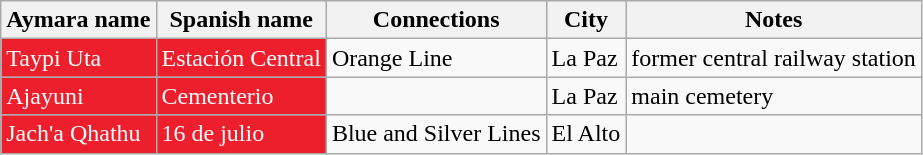<table class="wikitable">
<tr>
<th>Aymara name</th>
<th>Spanish name</th>
<th>Connections</th>
<th>City</th>
<th>Notes</th>
</tr>
<tr>
<td bgcolor="#EE1F2D" style="color:white;">Taypi Uta</td>
<td bgcolor="#EE1F2D" style="color:white;">Estación Central</td>
<td>Orange Line</td>
<td>La Paz</td>
<td>former central railway station</td>
</tr>
<tr>
<td bgcolor="#EE1F2D" style="color:white;">Ajayuni</td>
<td bgcolor="#EE1F2D" style="color:white;">Cementerio</td>
<td></td>
<td>La Paz</td>
<td>main cemetery</td>
</tr>
<tr>
<td bgcolor="#EE1F2D" style="color:white;">Jach'a Qhathu</td>
<td bgcolor="#EE1F2D" style="color:white;">16 de julio</td>
<td>Blue and Silver Lines</td>
<td>El Alto</td>
<td></td>
</tr>
</table>
